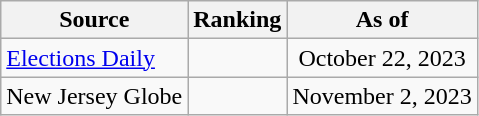<table class="wikitable" style="text-align:center">
<tr>
<th>Source</th>
<th>Ranking</th>
<th>As of</th>
</tr>
<tr>
<td align=left><a href='#'>Elections Daily</a></td>
<td></td>
<td>October 22, 2023</td>
</tr>
<tr>
<td align=left>New Jersey Globe</td>
<td></td>
<td>November 2, 2023</td>
</tr>
</table>
